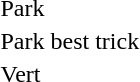<table>
<tr>
<td>Park</td>
<td></td>
<td></td>
<td></td>
</tr>
<tr>
<td>Park best trick</td>
<td></td>
<td></td>
<td></td>
</tr>
<tr>
<td>Vert</td>
<td></td>
<td></td>
<td></td>
</tr>
</table>
